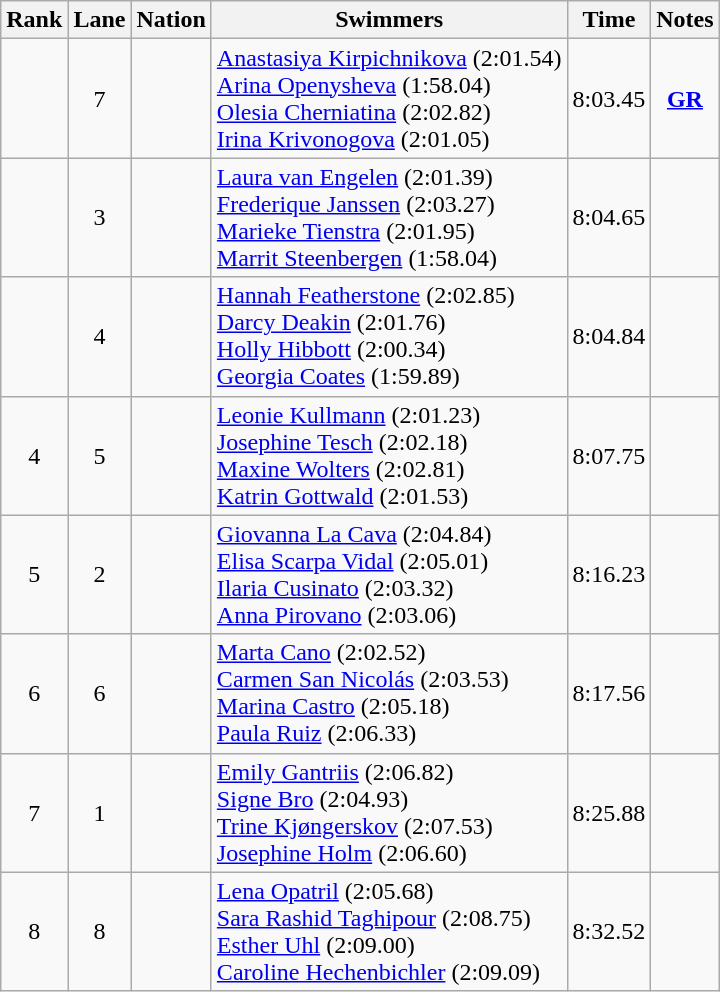<table class="wikitable sortable" style="text-align:center">
<tr>
<th>Rank</th>
<th>Lane</th>
<th>Nation</th>
<th>Swimmers</th>
<th>Time</th>
<th>Notes</th>
</tr>
<tr>
<td></td>
<td>7</td>
<td align=left></td>
<td align=left><a href='#'>Anastasiya Kirpichnikova</a> (2:01.54)<br><a href='#'>Arina Openysheva</a> (1:58.04)<br><a href='#'>Olesia Cherniatina</a> (2:02.82)<br><a href='#'>Irina Krivonogova</a> (2:01.05)</td>
<td>8:03.45</td>
<td><a href='#'><strong>GR</strong></a></td>
</tr>
<tr>
<td></td>
<td>3</td>
<td align=left></td>
<td align=left><a href='#'>Laura van Engelen</a> (2:01.39)<br><a href='#'>Frederique Janssen</a> (2:03.27)<br><a href='#'>Marieke Tienstra</a> (2:01.95)<br><a href='#'>Marrit Steenbergen</a> (1:58.04)</td>
<td>8:04.65</td>
<td></td>
</tr>
<tr>
<td></td>
<td>4</td>
<td align=left></td>
<td align=left><a href='#'>Hannah Featherstone</a> (2:02.85)<br><a href='#'>Darcy Deakin</a> (2:01.76)<br><a href='#'>Holly Hibbott</a> (2:00.34)<br><a href='#'>Georgia Coates</a> (1:59.89)</td>
<td>8:04.84</td>
<td></td>
</tr>
<tr>
<td>4</td>
<td>5</td>
<td align=left></td>
<td align= left><a href='#'>Leonie Kullmann</a> (2:01.23)<br><a href='#'>Josephine Tesch</a> (2:02.18)<br><a href='#'>Maxine Wolters</a> (2:02.81)<br><a href='#'>Katrin Gottwald</a> (2:01.53)</td>
<td>8:07.75</td>
<td></td>
</tr>
<tr>
<td>5</td>
<td>2</td>
<td align=left></td>
<td align=left><a href='#'>Giovanna La Cava</a> (2:04.84)<br><a href='#'>Elisa Scarpa Vidal</a> (2:05.01)<br><a href='#'>Ilaria Cusinato</a> (2:03.32)<br><a href='#'>Anna Pirovano</a> (2:03.06)</td>
<td>8:16.23</td>
<td></td>
</tr>
<tr>
<td>6</td>
<td>6</td>
<td align=left></td>
<td align=left><a href='#'>Marta Cano</a> (2:02.52)<br><a href='#'>Carmen San Nicolás</a> (2:03.53)<br><a href='#'>Marina Castro</a> (2:05.18)<br><a href='#'>Paula Ruiz</a> (2:06.33)</td>
<td>8:17.56</td>
<td></td>
</tr>
<tr>
<td>7</td>
<td>1</td>
<td align=left></td>
<td align=left><a href='#'>Emily Gantriis</a> (2:06.82)<br><a href='#'>Signe Bro</a> (2:04.93)<br><a href='#'>Trine Kjøngerskov</a> (2:07.53)<br><a href='#'>Josephine Holm</a> (2:06.60)</td>
<td>8:25.88</td>
<td></td>
</tr>
<tr>
<td>8</td>
<td>8</td>
<td align=left></td>
<td align= left><a href='#'>Lena Opatril</a> (2:05.68)<br><a href='#'>Sara Rashid Taghipour</a> (2:08.75)<br><a href='#'>Esther Uhl</a> (2:09.00)<br><a href='#'>Caroline Hechenbichler</a> (2:09.09)</td>
<td>8:32.52</td>
<td></td>
</tr>
</table>
